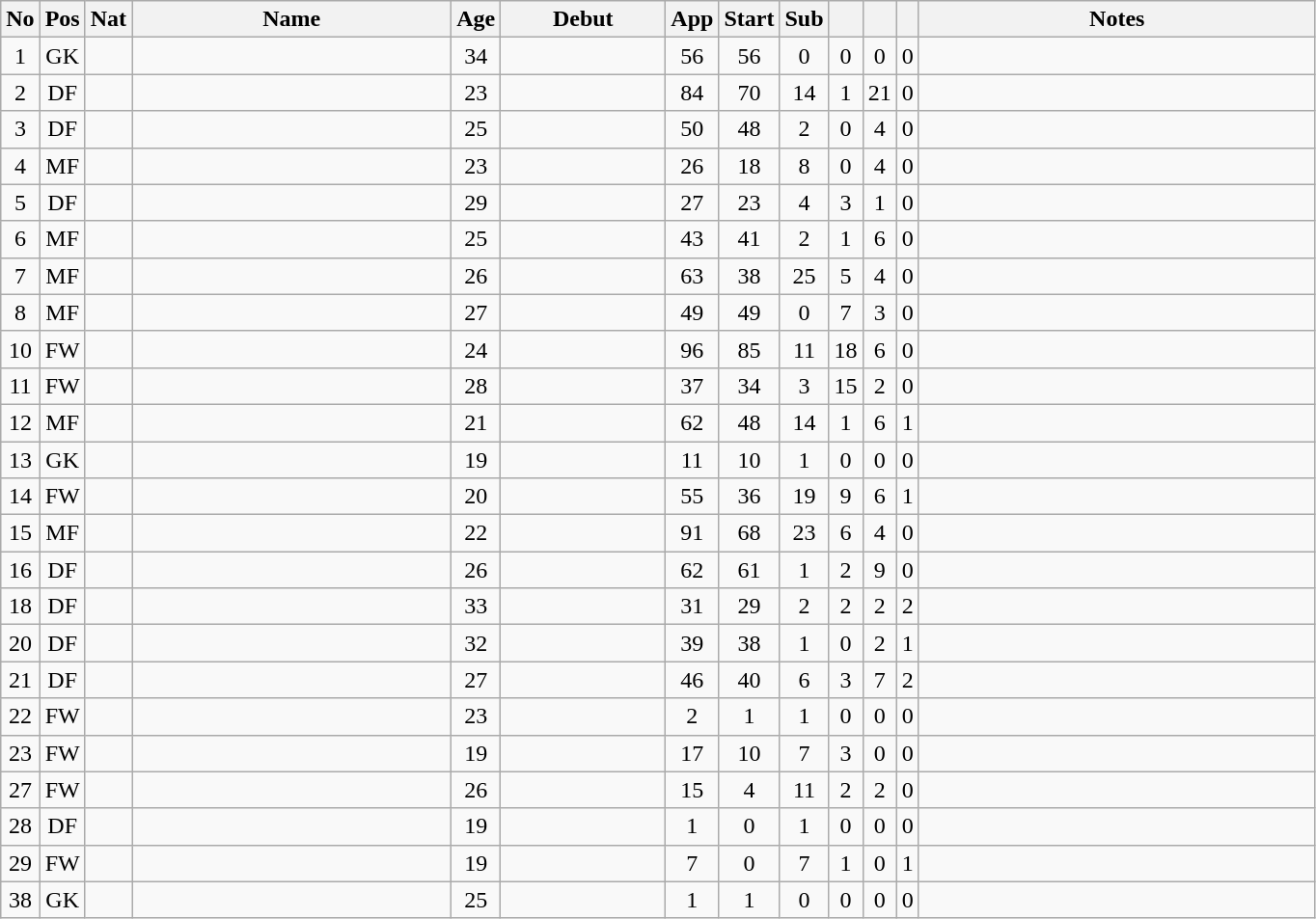<table class="wikitable sortable" style="text-align:center">
<tr>
<th style="text-align:center; width: 6pt;">No</th>
<th style="text-align:center; width: 6pt;">Pos</th>
<th style="text-align:center; width: 6pt;">Nat</th>
<th style="text-align:center; width: 160pt;">Name</th>
<th style="text-align:center; width: 6pt;">Age</th>
<th style="text-align:center; width: 80pt;">Debut</th>
<th style="text-align:center; width: 6pt;">App</th>
<th style="text-align:center; width: 6pt;">Start</th>
<th style="text-align:center; width: 6pt;">Sub</th>
<th style="text-align:center; width: 6pt;"></th>
<th style="text-align:center; width: 6pt;"></th>
<th style="text-align:center; width: 6pt;"></th>
<th style="text-align:center; width: 200pt;">Notes</th>
</tr>
<tr>
<td>1</td>
<td>GK</td>
<td></td>
<td></td>
<td>34</td>
<td></td>
<td>56</td>
<td>56</td>
<td>0</td>
<td>0</td>
<td>0</td>
<td>0</td>
<td></td>
</tr>
<tr>
<td>2</td>
<td>DF</td>
<td></td>
<td></td>
<td>23</td>
<td></td>
<td>84</td>
<td>70</td>
<td>14</td>
<td>1</td>
<td>21</td>
<td>0</td>
<td></td>
</tr>
<tr>
<td>3</td>
<td>DF</td>
<td></td>
<td></td>
<td>25</td>
<td></td>
<td>50</td>
<td>48</td>
<td>2</td>
<td>0</td>
<td>4</td>
<td>0</td>
<td></td>
</tr>
<tr>
<td>4</td>
<td>MF</td>
<td></td>
<td></td>
<td>23</td>
<td></td>
<td>26</td>
<td>18</td>
<td>8</td>
<td>0</td>
<td>4</td>
<td>0</td>
<td></td>
</tr>
<tr>
<td>5</td>
<td>DF</td>
<td></td>
<td></td>
<td>29</td>
<td></td>
<td>27</td>
<td>23</td>
<td>4</td>
<td>3</td>
<td>1</td>
<td>0</td>
<td></td>
</tr>
<tr>
<td>6</td>
<td>MF</td>
<td></td>
<td></td>
<td>25</td>
<td></td>
<td>43</td>
<td>41</td>
<td>2</td>
<td>1</td>
<td>6</td>
<td>0</td>
<td></td>
</tr>
<tr>
<td>7</td>
<td>MF</td>
<td></td>
<td></td>
<td>26</td>
<td></td>
<td>63</td>
<td>38</td>
<td>25</td>
<td>5</td>
<td>4</td>
<td>0</td>
<td></td>
</tr>
<tr>
<td>8</td>
<td>MF</td>
<td></td>
<td></td>
<td>27</td>
<td></td>
<td>49</td>
<td>49</td>
<td>0</td>
<td>7</td>
<td>3</td>
<td>0</td>
<td></td>
</tr>
<tr>
<td>10</td>
<td>FW</td>
<td></td>
<td></td>
<td>24</td>
<td></td>
<td>96</td>
<td>85</td>
<td>11</td>
<td>18</td>
<td>6</td>
<td>0</td>
<td></td>
</tr>
<tr>
<td>11</td>
<td>FW</td>
<td></td>
<td></td>
<td>28</td>
<td></td>
<td>37</td>
<td>34</td>
<td>3</td>
<td>15</td>
<td>2</td>
<td>0</td>
<td></td>
</tr>
<tr>
<td>12</td>
<td>MF</td>
<td></td>
<td></td>
<td>21</td>
<td></td>
<td>62</td>
<td>48</td>
<td>14</td>
<td>1</td>
<td>6</td>
<td>1</td>
<td></td>
</tr>
<tr>
<td>13</td>
<td>GK</td>
<td></td>
<td></td>
<td>19</td>
<td></td>
<td>11</td>
<td>10</td>
<td>1</td>
<td>0</td>
<td>0</td>
<td>0</td>
<td></td>
</tr>
<tr>
<td>14</td>
<td>FW</td>
<td></td>
<td></td>
<td>20</td>
<td></td>
<td>55</td>
<td>36</td>
<td>19</td>
<td>9</td>
<td>6</td>
<td>1</td>
<td></td>
</tr>
<tr>
<td>15</td>
<td>MF</td>
<td></td>
<td></td>
<td>22</td>
<td></td>
<td>91</td>
<td>68</td>
<td>23</td>
<td>6</td>
<td>4</td>
<td>0</td>
<td></td>
</tr>
<tr>
<td>16</td>
<td>DF</td>
<td></td>
<td></td>
<td>26</td>
<td></td>
<td>62</td>
<td>61</td>
<td>1</td>
<td>2</td>
<td>9</td>
<td>0</td>
<td></td>
</tr>
<tr>
<td>18</td>
<td>DF</td>
<td></td>
<td></td>
<td>33</td>
<td></td>
<td>31</td>
<td>29</td>
<td>2</td>
<td>2</td>
<td>2</td>
<td>2</td>
<td></td>
</tr>
<tr>
<td>20</td>
<td>DF</td>
<td></td>
<td></td>
<td>32</td>
<td></td>
<td>39</td>
<td>38</td>
<td>1</td>
<td>0</td>
<td>2</td>
<td>1</td>
<td></td>
</tr>
<tr>
<td>21</td>
<td>DF</td>
<td></td>
<td></td>
<td>27</td>
<td></td>
<td>46</td>
<td>40</td>
<td>6</td>
<td>3</td>
<td>7</td>
<td>2</td>
<td></td>
</tr>
<tr>
<td>22</td>
<td>FW</td>
<td></td>
<td></td>
<td>23</td>
<td></td>
<td>2</td>
<td>1</td>
<td>1</td>
<td>0</td>
<td>0</td>
<td>0</td>
<td></td>
</tr>
<tr>
<td>23</td>
<td>FW</td>
<td></td>
<td></td>
<td>19</td>
<td></td>
<td>17</td>
<td>10</td>
<td>7</td>
<td>3</td>
<td>0</td>
<td>0</td>
<td></td>
</tr>
<tr>
<td>27</td>
<td>FW</td>
<td></td>
<td></td>
<td>26</td>
<td></td>
<td>15</td>
<td>4</td>
<td>11</td>
<td>2</td>
<td>2</td>
<td>0</td>
<td></td>
</tr>
<tr>
<td>28</td>
<td>DF</td>
<td></td>
<td></td>
<td>19</td>
<td></td>
<td>1</td>
<td>0</td>
<td>1</td>
<td>0</td>
<td>0</td>
<td>0</td>
<td></td>
</tr>
<tr>
<td>29</td>
<td>FW</td>
<td></td>
<td></td>
<td>19</td>
<td></td>
<td>7</td>
<td>0</td>
<td>7</td>
<td>1</td>
<td>0</td>
<td>1</td>
<td></td>
</tr>
<tr>
<td>38</td>
<td>GK</td>
<td></td>
<td></td>
<td>25</td>
<td></td>
<td>1</td>
<td>1</td>
<td>0</td>
<td>0</td>
<td>0</td>
<td>0</td>
<td></td>
</tr>
</table>
